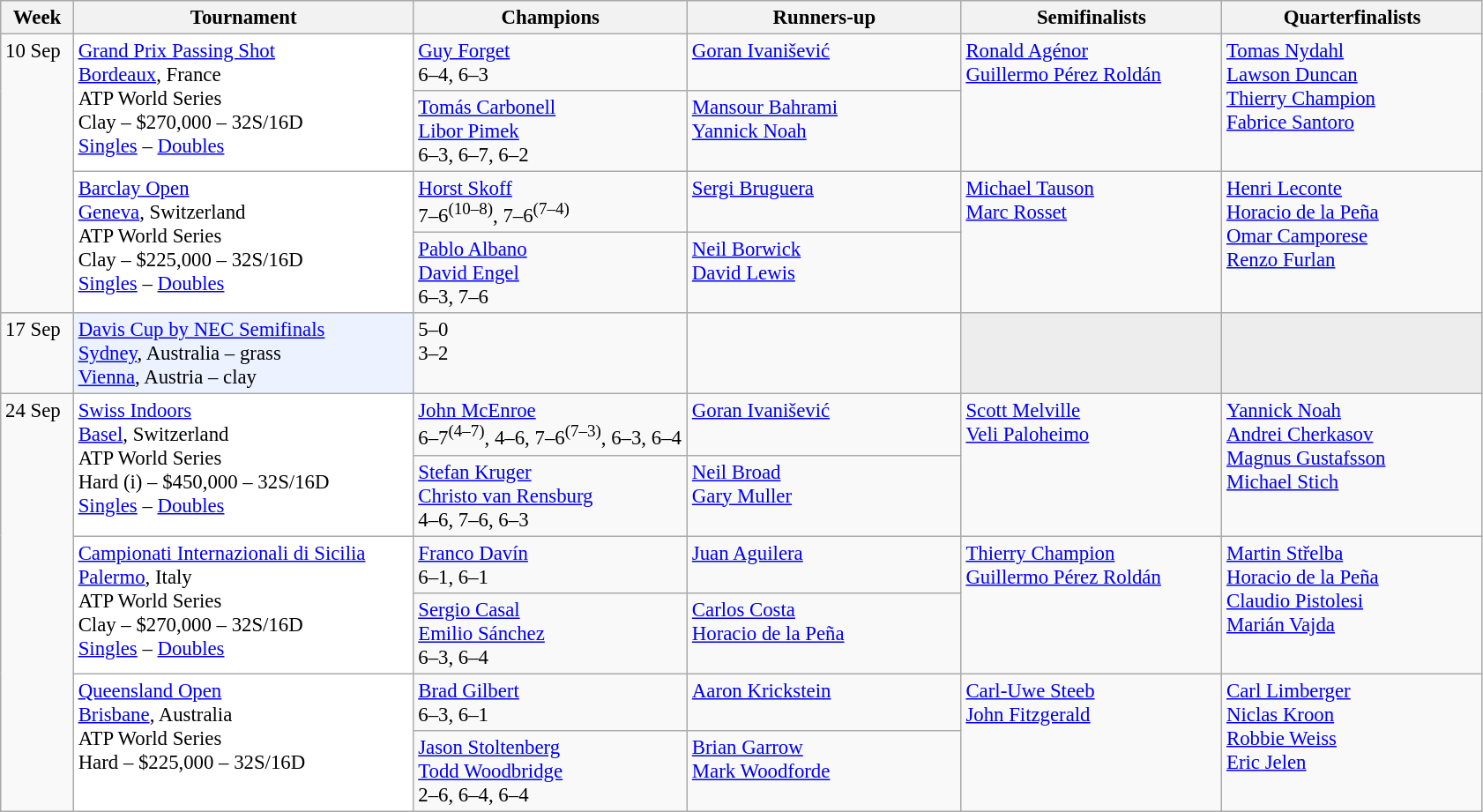<table class=wikitable style=font-size:95%>
<tr>
<th style="width:48px;">Week</th>
<th style="width:250px;">Tournament</th>
<th style="width:200px;">Champions</th>
<th style="width:200px;">Runners-up</th>
<th style="width:190px;">Semifinalists</th>
<th style="width:190px;">Quarterfinalists</th>
</tr>
<tr valign=top>
<td rowspan=4>10 Sep</td>
<td style="background:#FFF;" rowspan=2><a href='#'>Grand Prix Passing Shot</a> <br> <a href='#'>Bordeaux</a>, France <br> ATP World Series <br> Clay – $270,000 – 32S/16D <br><a href='#'>Singles</a> – <a href='#'>Doubles</a></td>
<td> <a href='#'>Guy Forget</a> <br> 6–4, 6–3</td>
<td> <a href='#'>Goran Ivanišević</a></td>
<td rowspan=2> <a href='#'>Ronald Agénor</a> <br>  <a href='#'>Guillermo Pérez Roldán</a></td>
<td rowspan=2> <a href='#'>Tomas Nydahl</a> <br>  <a href='#'>Lawson Duncan</a> <br>  <a href='#'>Thierry Champion</a> <br>  <a href='#'>Fabrice Santoro</a></td>
</tr>
<tr valign=top>
<td> <a href='#'>Tomás Carbonell</a> <br>  <a href='#'>Libor Pimek</a> <br> 6–3, 6–7, 6–2</td>
<td> <a href='#'>Mansour Bahrami</a> <br>  <a href='#'>Yannick Noah</a></td>
</tr>
<tr valign=top>
<td style="background:#FFF;" rowspan=2><a href='#'>Barclay Open</a> <br> <a href='#'>Geneva</a>, Switzerland <br> ATP World Series <br> Clay – $225,000 – 32S/16D <br><a href='#'>Singles</a> – <a href='#'>Doubles</a></td>
<td> <a href='#'>Horst Skoff</a> <br> 7–6<sup>(10–8)</sup>, 7–6<sup>(7–4)</sup></td>
<td> <a href='#'>Sergi Bruguera</a></td>
<td rowspan=2> <a href='#'>Michael Tauson</a> <br>  <a href='#'>Marc Rosset</a></td>
<td rowspan=2> <a href='#'>Henri Leconte</a> <br>  <a href='#'>Horacio de la Peña</a> <br>  <a href='#'>Omar Camporese</a> <br>  <a href='#'>Renzo Furlan</a></td>
</tr>
<tr valign=top>
<td> <a href='#'>Pablo Albano</a> <br>  <a href='#'>David Engel</a> <br> 6–3, 7–6</td>
<td> <a href='#'>Neil Borwick</a> <br>  <a href='#'>David Lewis</a></td>
</tr>
<tr valign=top>
<td>17 Sep</td>
<td style="background:#ECF2FF;"><a href='#'>Davis Cup by NEC Semifinals</a> <br>  <a href='#'>Sydney</a>, Australia – grass <br> <a href='#'>Vienna</a>, Austria – clay</td>
<td> 5–0 <br>  3–2</td>
<td><br></td>
<td style="background:#ededed;"></td>
<td style="background:#ededed;"></td>
</tr>
<tr valign=top>
<td rowspan=6>24 Sep</td>
<td style="background:#FFF;" rowspan=2><a href='#'>Swiss Indoors</a> <br> <a href='#'>Basel</a>, Switzerland <br> ATP World Series <br> Hard (i) – $450,000 – 32S/16D <br> <a href='#'>Singles</a> – <a href='#'>Doubles</a></td>
<td> <a href='#'>John McEnroe</a> <br> 6–7<sup>(4–7)</sup>, 4–6, 7–6<sup>(7–3)</sup>, 6–3, 6–4</td>
<td> <a href='#'>Goran Ivanišević</a></td>
<td rowspan=2> <a href='#'>Scott Melville</a> <br>  <a href='#'>Veli Paloheimo</a></td>
<td rowspan=2> <a href='#'>Yannick Noah</a> <br>  <a href='#'>Andrei Cherkasov</a> <br>  <a href='#'>Magnus Gustafsson</a> <br>  <a href='#'>Michael Stich</a></td>
</tr>
<tr valign=top>
<td> <a href='#'>Stefan Kruger</a> <br>  <a href='#'>Christo van Rensburg</a> <br> 4–6, 7–6, 6–3</td>
<td> <a href='#'>Neil Broad</a> <br>  <a href='#'>Gary Muller</a></td>
</tr>
<tr valign=top>
<td style="background:#FFF;" rowspan=2><a href='#'>Campionati Internazionali di Sicilia</a> <br> <a href='#'>Palermo</a>, Italy <br> ATP World Series <br> Clay – $270,000 – 32S/16D <br><a href='#'>Singles</a> – <a href='#'>Doubles</a></td>
<td> <a href='#'>Franco Davín</a> <br> 6–1, 6–1</td>
<td> <a href='#'>Juan Aguilera</a></td>
<td rowspan=2> <a href='#'>Thierry Champion</a> <br>  <a href='#'>Guillermo Pérez Roldán</a></td>
<td rowspan=2> <a href='#'>Martin Střelba</a> <br>  <a href='#'>Horacio de la Peña</a> <br>  <a href='#'>Claudio Pistolesi</a> <br>  <a href='#'>Marián Vajda</a></td>
</tr>
<tr valign=top>
<td> <a href='#'>Sergio Casal</a> <br>  <a href='#'>Emilio Sánchez</a> <br> 6–3, 6–4</td>
<td> <a href='#'>Carlos Costa</a> <br>  <a href='#'>Horacio de la Peña</a></td>
</tr>
<tr valign=top>
<td style="background:#FFF;" rowspan=2><a href='#'>Queensland Open</a> <br> <a href='#'>Brisbane</a>, Australia <br> ATP World Series <br> Hard – $225,000 – 32S/16D</td>
<td> <a href='#'>Brad Gilbert</a> <br> 6–3, 6–1</td>
<td> <a href='#'>Aaron Krickstein</a></td>
<td rowspan=2> <a href='#'>Carl-Uwe Steeb</a> <br>  <a href='#'>John Fitzgerald</a></td>
<td rowspan=2> <a href='#'>Carl Limberger</a> <br>  <a href='#'>Niclas Kroon</a> <br>  <a href='#'>Robbie Weiss</a> <br>  <a href='#'>Eric Jelen</a></td>
</tr>
<tr valign=top>
<td> <a href='#'>Jason Stoltenberg</a> <br>  <a href='#'>Todd Woodbridge</a> <br> 2–6, 6–4, 6–4</td>
<td> <a href='#'>Brian Garrow</a> <br>  <a href='#'>Mark Woodforde</a></td>
</tr>
</table>
